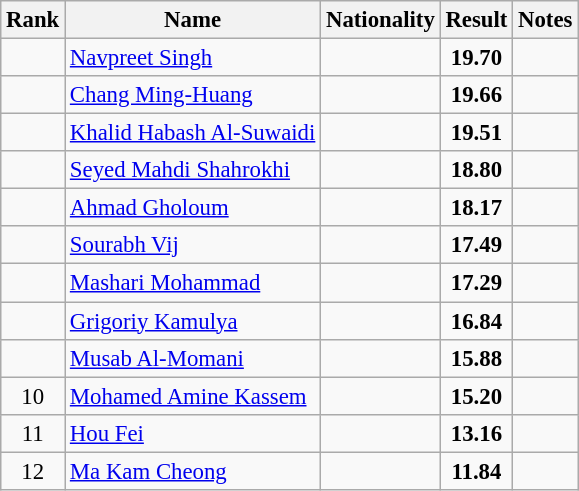<table class="wikitable sortable" style="text-align:center;font-size:95%">
<tr>
<th>Rank</th>
<th>Name</th>
<th>Nationality</th>
<th>Result</th>
<th>Notes</th>
</tr>
<tr>
<td></td>
<td align=left><a href='#'>Navpreet Singh</a></td>
<td align=left></td>
<td><strong>19.70</strong></td>
<td></td>
</tr>
<tr>
<td></td>
<td align=left><a href='#'>Chang Ming-Huang</a></td>
<td align=left></td>
<td><strong>19.66</strong></td>
<td></td>
</tr>
<tr>
<td></td>
<td align=left><a href='#'>Khalid Habash Al-Suwaidi</a></td>
<td align=left></td>
<td><strong>19.51</strong></td>
<td></td>
</tr>
<tr>
<td></td>
<td align=left><a href='#'>Seyed Mahdi Shahrokhi</a></td>
<td align=left></td>
<td><strong>18.80</strong></td>
<td></td>
</tr>
<tr>
<td></td>
<td align=left><a href='#'>Ahmad Gholoum</a></td>
<td align=left></td>
<td><strong>18.17</strong></td>
<td></td>
</tr>
<tr>
<td></td>
<td align=left><a href='#'>Sourabh Vij</a></td>
<td align=left></td>
<td><strong>17.49</strong></td>
<td></td>
</tr>
<tr>
<td></td>
<td align=left><a href='#'>Mashari Mohammad</a></td>
<td align=left></td>
<td><strong>17.29</strong></td>
<td></td>
</tr>
<tr>
<td></td>
<td align=left><a href='#'>Grigoriy Kamulya</a></td>
<td align=left></td>
<td><strong>16.84</strong></td>
<td></td>
</tr>
<tr>
<td></td>
<td align=left><a href='#'>Musab Al-Momani</a></td>
<td align=left></td>
<td><strong>15.88</strong></td>
<td></td>
</tr>
<tr>
<td>10</td>
<td align=left><a href='#'>Mohamed Amine Kassem</a></td>
<td align=left></td>
<td><strong>15.20</strong></td>
<td></td>
</tr>
<tr>
<td>11</td>
<td align=left><a href='#'>Hou Fei</a></td>
<td align=left></td>
<td><strong>13.16</strong></td>
<td></td>
</tr>
<tr>
<td>12</td>
<td align=left><a href='#'>Ma Kam Cheong</a></td>
<td align=left></td>
<td><strong>11.84</strong></td>
<td></td>
</tr>
</table>
